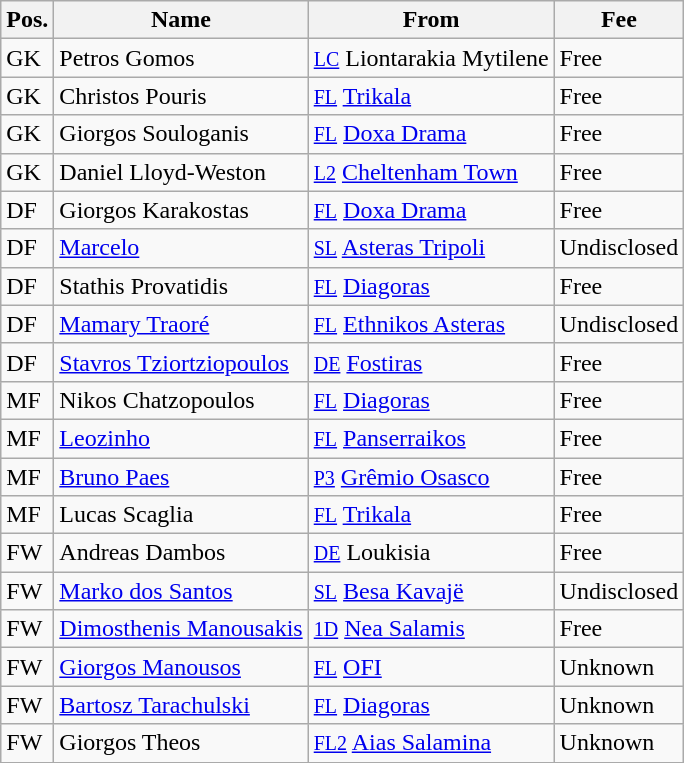<table class="wikitable">
<tr>
<th>Pos.</th>
<th>Name</th>
<th>From</th>
<th>Fee</th>
</tr>
<tr>
<td>GK</td>
<td> Petros Gomos</td>
<td> <small><a href='#'>LC</a></small> Liontarakia Mytilene</td>
<td>Free</td>
</tr>
<tr>
<td>GK</td>
<td> Christos Pouris</td>
<td> <small><a href='#'>FL</a></small> <a href='#'>Trikala</a></td>
<td>Free</td>
</tr>
<tr>
<td>GK</td>
<td> Giorgos Souloganis</td>
<td> <small><a href='#'>FL</a></small> <a href='#'>Doxa Drama</a></td>
<td>Free</td>
</tr>
<tr>
<td>GK</td>
<td> Daniel Lloyd-Weston</td>
<td> <small><a href='#'>L2</a></small> <a href='#'>Cheltenham Town</a></td>
<td>Free</td>
</tr>
<tr>
<td>DF</td>
<td> Giorgos Karakostas</td>
<td> <small><a href='#'>FL</a></small> <a href='#'>Doxa Drama</a></td>
<td>Free</td>
</tr>
<tr>
<td>DF</td>
<td> <a href='#'>Marcelo</a></td>
<td> <small><a href='#'>SL</a></small> <a href='#'>Asteras Tripoli</a></td>
<td>Undisclosed</td>
</tr>
<tr>
<td>DF</td>
<td> Stathis Provatidis</td>
<td> <small><a href='#'>FL</a></small> <a href='#'>Diagoras</a></td>
<td>Free</td>
</tr>
<tr>
<td>DF</td>
<td> <a href='#'>Mamary Traoré</a></td>
<td> <small><a href='#'>FL</a></small> <a href='#'>Ethnikos Asteras</a></td>
<td>Undisclosed</td>
</tr>
<tr>
<td>DF</td>
<td> <a href='#'>Stavros Tziortziopoulos</a></td>
<td> <small><a href='#'>DE</a></small> <a href='#'>Fostiras</a></td>
<td>Free</td>
</tr>
<tr>
<td>MF</td>
<td> Nikos Chatzopoulos</td>
<td> <small><a href='#'>FL</a></small> <a href='#'>Diagoras</a></td>
<td>Free</td>
</tr>
<tr>
<td>MF</td>
<td> <a href='#'>Leozinho</a></td>
<td> <small><a href='#'>FL</a></small> <a href='#'>Panserraikos</a></td>
<td>Free</td>
</tr>
<tr>
<td>MF</td>
<td> <a href='#'>Bruno Paes</a></td>
<td> <small><a href='#'>P3</a></small> <a href='#'>Grêmio Osasco</a></td>
<td>Free</td>
</tr>
<tr>
<td>MF</td>
<td> Lucas Scaglia</td>
<td> <small><a href='#'>FL</a></small> <a href='#'>Trikala</a></td>
<td>Free</td>
</tr>
<tr>
<td>FW</td>
<td> Andreas Dambos</td>
<td> <small><a href='#'>DE</a></small> Loukisia</td>
<td>Free</td>
</tr>
<tr>
<td>FW</td>
<td> <a href='#'>Marko dos Santos</a></td>
<td> <small><a href='#'>SL</a></small> <a href='#'>Besa Kavajë</a></td>
<td>Undisclosed</td>
</tr>
<tr>
<td>FW</td>
<td> <a href='#'>Dimosthenis Manousakis</a></td>
<td> <small><a href='#'>1D</a></small> <a href='#'>Nea Salamis</a></td>
<td>Free</td>
</tr>
<tr>
<td>FW</td>
<td> <a href='#'>Giorgos Manousos</a></td>
<td> <small><a href='#'>FL</a></small> <a href='#'>OFI</a></td>
<td>Unknown</td>
</tr>
<tr>
<td>FW</td>
<td> <a href='#'>Bartosz Tarachulski</a></td>
<td> <small><a href='#'>FL</a></small> <a href='#'>Diagoras</a></td>
<td>Unknown</td>
</tr>
<tr>
<td>FW</td>
<td> Giorgos Theos</td>
<td> <small><a href='#'>FL2</a></small> <a href='#'>Aias Salamina</a></td>
<td>Unknown</td>
</tr>
</table>
